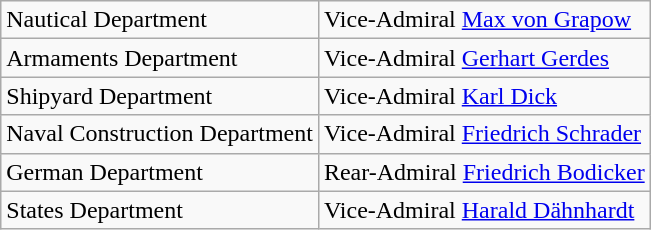<table class="wikitable">
<tr>
<td>Nautical Department</td>
<td>Vice-Admiral <a href='#'>Max von Grapow</a></td>
</tr>
<tr>
<td>Armaments Department</td>
<td>Vice-Admiral <a href='#'>Gerhart Gerdes</a></td>
</tr>
<tr>
<td>Shipyard Department</td>
<td>Vice-Admiral <a href='#'>Karl Dick</a></td>
</tr>
<tr>
<td>Naval Construction Department</td>
<td>Vice-Admiral <a href='#'>Friedrich Schrader</a></td>
</tr>
<tr>
<td>German Department</td>
<td>Rear-Admiral <a href='#'>Friedrich Bodicker</a></td>
</tr>
<tr>
<td>States Department</td>
<td>Vice-Admiral <a href='#'>Harald Dähnhardt</a></td>
</tr>
</table>
